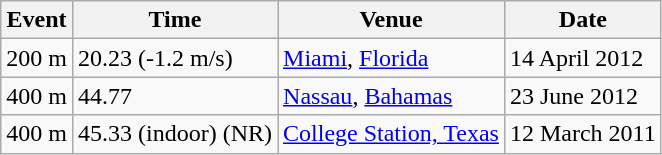<table class="wikitable">
<tr>
<th>Event</th>
<th>Time</th>
<th>Venue</th>
<th>Date</th>
</tr>
<tr>
<td>200 m</td>
<td>20.23 (-1.2 m/s)</td>
<td><a href='#'>Miami</a>, <a href='#'>Florida</a></td>
<td>14 April 2012</td>
</tr>
<tr>
<td>400 m</td>
<td>44.77</td>
<td><a href='#'>Nassau</a>, <a href='#'>Bahamas</a></td>
<td>23 June 2012</td>
</tr>
<tr>
<td>400 m</td>
<td>45.33 (indoor) (NR)</td>
<td><a href='#'>College Station, Texas</a></td>
<td>12 March 2011</td>
</tr>
</table>
